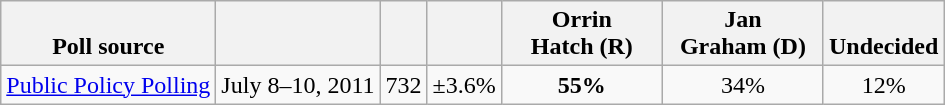<table class="wikitable" style="text-align:center">
<tr valign=bottom>
<th>Poll source</th>
<th></th>
<th></th>
<th></th>
<th style="width:100px;">Orrin<br>Hatch (R)</th>
<th style="width:100px;">Jan<br>Graham (D)</th>
<th>Undecided</th>
</tr>
<tr>
<td align=left><a href='#'>Public Policy Polling</a></td>
<td>July 8–10, 2011</td>
<td>732</td>
<td>±3.6%</td>
<td><strong>55%</strong></td>
<td>34%</td>
<td>12%</td>
</tr>
</table>
